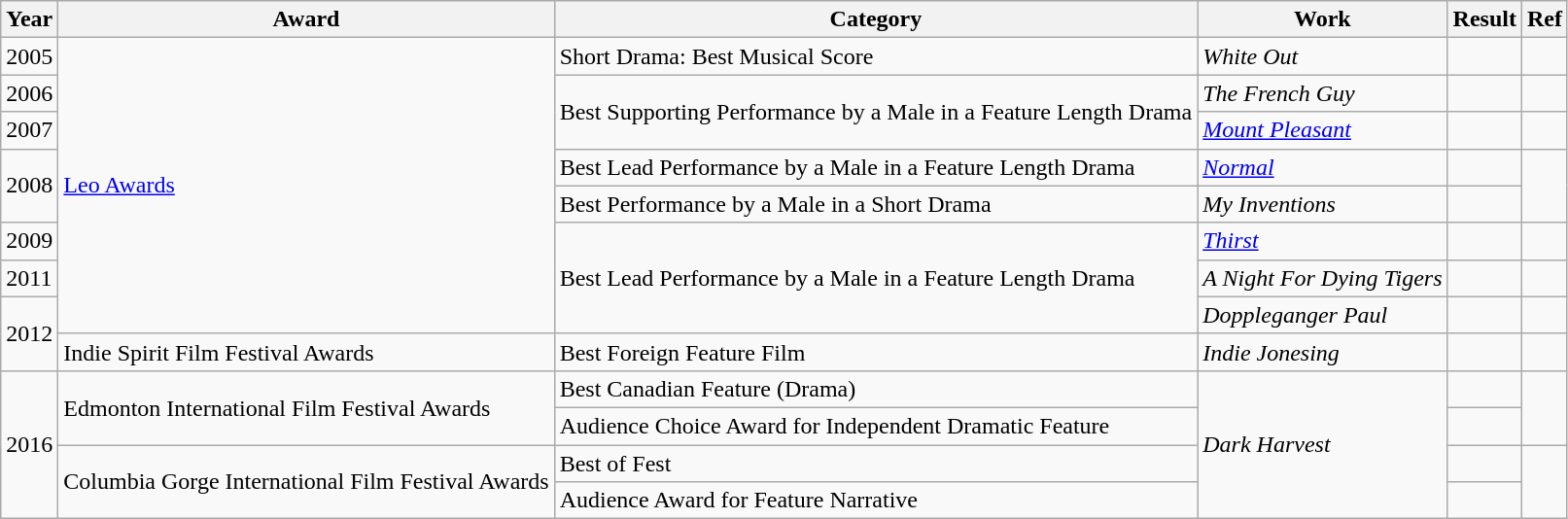<table class="wikitable">
<tr>
<th>Year</th>
<th>Award</th>
<th>Category</th>
<th>Work</th>
<th>Result</th>
<th>Ref</th>
</tr>
<tr>
<td>2005</td>
<td rowspan="8"><a href='#'>Leo Awards</a></td>
<td>Short Drama: Best Musical Score</td>
<td><em>White Out</em></td>
<td></td>
<td></td>
</tr>
<tr>
<td>2006</td>
<td rowspan="2">Best Supporting Performance by a Male in a Feature Length Drama</td>
<td><em>The French Guy</em></td>
<td></td>
<td></td>
</tr>
<tr>
<td>2007</td>
<td><em><a href='#'>Mount Pleasant</a></em></td>
<td></td>
<td></td>
</tr>
<tr>
<td rowspan="2">2008</td>
<td>Best Lead Performance by a Male in a Feature Length Drama</td>
<td><em><a href='#'>Normal</a></em></td>
<td></td>
<td rowspan="2"></td>
</tr>
<tr>
<td>Best Performance by a Male in a Short Drama</td>
<td><em>My Inventions</em></td>
<td></td>
</tr>
<tr>
<td>2009</td>
<td rowspan="3">Best Lead Performance by a Male in a Feature Length Drama</td>
<td><em><a href='#'>Thirst</a></em></td>
<td></td>
<td></td>
</tr>
<tr>
<td>2011</td>
<td><em>A Night For Dying Tigers</em></td>
<td></td>
<td></td>
</tr>
<tr>
<td rowspan="2">2012</td>
<td><em>Doppleganger Paul</em></td>
<td></td>
<td></td>
</tr>
<tr>
<td>Indie Spirit Film Festival Awards</td>
<td>Best Foreign Feature Film</td>
<td><em>Indie Jonesing</em></td>
<td></td>
<td></td>
</tr>
<tr>
<td rowspan="4">2016</td>
<td rowspan="2">Edmonton International Film Festival Awards</td>
<td>Best Canadian Feature (Drama)</td>
<td rowspan="4"><em>Dark Harvest</em></td>
<td></td>
<td rowspan="2"></td>
</tr>
<tr>
<td>Audience Choice Award for Independent Dramatic Feature</td>
<td></td>
</tr>
<tr>
<td rowspan="2">Columbia Gorge International Film Festival Awards</td>
<td>Best of Fest</td>
<td></td>
<td rowspan="2"></td>
</tr>
<tr>
<td>Audience Award for Feature Narrative</td>
<td></td>
</tr>
</table>
